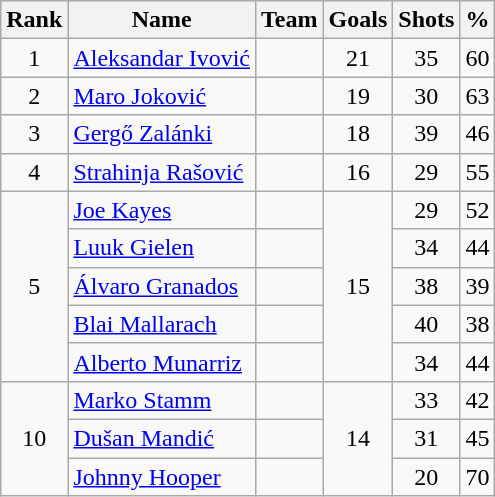<table class="wikitable" style="text-align: center;">
<tr>
<th>Rank</th>
<th>Name</th>
<th>Team</th>
<th>Goals</th>
<th>Shots</th>
<th>%</th>
</tr>
<tr>
<td>1</td>
<td align="left"><a href='#'>Aleksandar Ivović</a></td>
<td align="left"></td>
<td>21</td>
<td>35</td>
<td>60</td>
</tr>
<tr>
<td>2</td>
<td align="left"><a href='#'>Maro Joković</a></td>
<td align="left"></td>
<td>19</td>
<td>30</td>
<td>63</td>
</tr>
<tr>
<td>3</td>
<td align="left"><a href='#'>Gergő Zalánki</a></td>
<td align="left"></td>
<td>18</td>
<td>39</td>
<td>46</td>
</tr>
<tr>
<td>4</td>
<td align="left"><a href='#'>Strahinja Rašović</a></td>
<td align="left"></td>
<td>16</td>
<td>29</td>
<td>55</td>
</tr>
<tr>
<td rowspan=5>5</td>
<td align="left"><a href='#'>Joe Kayes</a></td>
<td align="left"></td>
<td rowspan=5>15</td>
<td>29</td>
<td>52</td>
</tr>
<tr>
<td align="left"><a href='#'>Luuk Gielen</a></td>
<td align="left"></td>
<td>34</td>
<td>44</td>
</tr>
<tr>
<td align="left"><a href='#'>Álvaro Granados</a></td>
<td align="left"></td>
<td>38</td>
<td>39</td>
</tr>
<tr>
<td align="left"><a href='#'>Blai Mallarach</a></td>
<td align="left"></td>
<td>40</td>
<td>38</td>
</tr>
<tr>
<td align="left"><a href='#'>Alberto Munarriz</a></td>
<td align="left"></td>
<td>34</td>
<td>44</td>
</tr>
<tr>
<td rowspan=3>10</td>
<td align="left"><a href='#'>Marko Stamm</a></td>
<td align="left"></td>
<td rowspan=3>14</td>
<td>33</td>
<td>42</td>
</tr>
<tr>
<td align="left"><a href='#'>Dušan Mandić</a></td>
<td align="left"></td>
<td>31</td>
<td>45</td>
</tr>
<tr>
<td align="left"><a href='#'>Johnny Hooper</a></td>
<td align="left"></td>
<td>20</td>
<td>70</td>
</tr>
</table>
